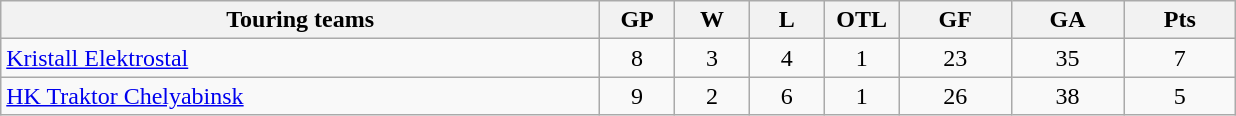<table class="wikitable">
<tr>
<th width="40%" bgcolor="#e0e0e0">Touring teams</th>
<th width="5%" bgcolor="#e0e0e0">GP</th>
<th width="5%" bgcolor="#e0e0e0">W</th>
<th width="5%" bgcolor="#e0e0e0">L</th>
<th width="5%" bgcolor="#e0e0e0">OTL</th>
<th width="7.5%" bgcolor="#e0e0e0">GF</th>
<th width="7.5%" bgcolor="#e0e0e0">GA</th>
<th width="7.5%" bgcolor="#e0e0e0">Pts</th>
</tr>
<tr align="center">
<td align="left"><a href='#'>Kristall Elektrostal</a></td>
<td>8</td>
<td>3</td>
<td>4</td>
<td>1</td>
<td>23</td>
<td>35</td>
<td>7</td>
</tr>
<tr align="center">
<td align="left"><a href='#'>HK Traktor Chelyabinsk</a></td>
<td>9</td>
<td>2</td>
<td>6</td>
<td>1</td>
<td>26</td>
<td>38</td>
<td>5</td>
</tr>
</table>
